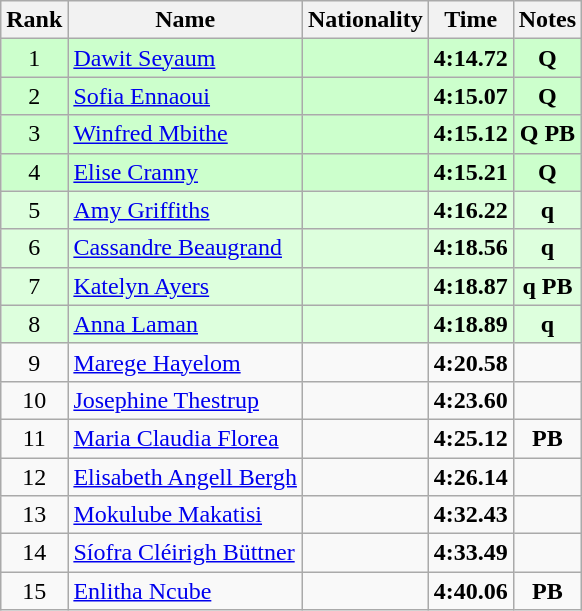<table class="wikitable sortable" style="text-align:center">
<tr>
<th>Rank</th>
<th>Name</th>
<th>Nationality</th>
<th>Time</th>
<th>Notes</th>
</tr>
<tr bgcolor=ccffcc>
<td>1</td>
<td align=left><a href='#'>Dawit Seyaum</a></td>
<td align=left></td>
<td><strong>4:14.72</strong></td>
<td><strong>Q</strong></td>
</tr>
<tr bgcolor=ccffcc>
<td>2</td>
<td align=left><a href='#'>Sofia Ennaoui</a></td>
<td align=left></td>
<td><strong>4:15.07</strong></td>
<td><strong>Q</strong></td>
</tr>
<tr bgcolor=ccffcc>
<td>3</td>
<td align=left><a href='#'>Winfred Mbithe</a></td>
<td align=left></td>
<td><strong>4:15.12</strong></td>
<td><strong>Q PB</strong></td>
</tr>
<tr bgcolor=ccffcc>
<td>4</td>
<td align=left><a href='#'>Elise Cranny</a></td>
<td align=left></td>
<td><strong>4:15.21</strong></td>
<td><strong>Q</strong></td>
</tr>
<tr bgcolor=ddffdd>
<td>5</td>
<td align=left><a href='#'>Amy Griffiths</a></td>
<td align=left></td>
<td><strong>4:16.22</strong></td>
<td><strong>q</strong></td>
</tr>
<tr bgcolor=ddffdd>
<td>6</td>
<td align=left><a href='#'>Cassandre Beaugrand</a></td>
<td align=left></td>
<td><strong>4:18.56</strong></td>
<td><strong>q</strong></td>
</tr>
<tr bgcolor=ddffdd>
<td>7</td>
<td align=left><a href='#'>Katelyn Ayers</a></td>
<td align=left></td>
<td><strong>4:18.87</strong></td>
<td><strong>q PB</strong></td>
</tr>
<tr bgcolor=ddffdd>
<td>8</td>
<td align=left><a href='#'>Anna Laman</a></td>
<td align=left></td>
<td><strong>4:18.89</strong></td>
<td><strong>q</strong></td>
</tr>
<tr>
<td>9</td>
<td align=left><a href='#'>Marege Hayelom</a></td>
<td align=left></td>
<td><strong>4:20.58</strong></td>
<td></td>
</tr>
<tr>
<td>10</td>
<td align=left><a href='#'>Josephine Thestrup</a></td>
<td align=left></td>
<td><strong>4:23.60</strong></td>
<td></td>
</tr>
<tr>
<td>11</td>
<td align=left><a href='#'>Maria Claudia Florea</a></td>
<td align=left></td>
<td><strong>4:25.12</strong></td>
<td><strong>PB</strong></td>
</tr>
<tr>
<td>12</td>
<td align=left><a href='#'>Elisabeth Angell Bergh</a></td>
<td align=left></td>
<td><strong>4:26.14</strong></td>
<td></td>
</tr>
<tr>
<td>13</td>
<td align=left><a href='#'>Mokulube Makatisi</a></td>
<td align=left></td>
<td><strong>4:32.43</strong></td>
<td></td>
</tr>
<tr>
<td>14</td>
<td align=left><a href='#'>Síofra Cléirigh Büttner</a></td>
<td align=left></td>
<td><strong>4:33.49</strong></td>
<td></td>
</tr>
<tr>
<td>15</td>
<td align=left><a href='#'>Enlitha Ncube</a></td>
<td align=left></td>
<td><strong>4:40.06</strong></td>
<td><strong>PB</strong></td>
</tr>
</table>
